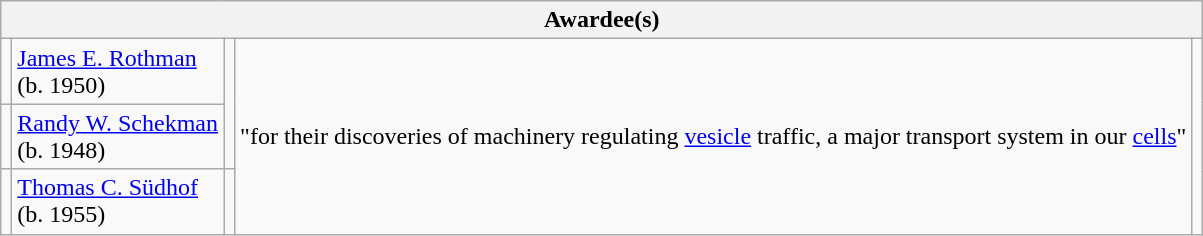<table class="wikitable">
<tr>
<th colspan="5">Awardee(s)</th>
</tr>
<tr>
<td></td>
<td><a href='#'>James E. Rothman</a><br>(b. 1950)</td>
<td rowspan="2"></td>
<td rowspan="3">"for their discoveries of machinery regulating <a href='#'>vesicle</a> traffic, a major transport system in our <a href='#'>cells</a>"</td>
<td rowspan="3"></td>
</tr>
<tr>
<td></td>
<td><a href='#'>Randy W. Schekman</a><br>(b. 1948)</td>
</tr>
<tr>
<td></td>
<td><a href='#'>Thomas C. Südhof</a><br>(b. 1955)</td>
<td><br></td>
</tr>
</table>
